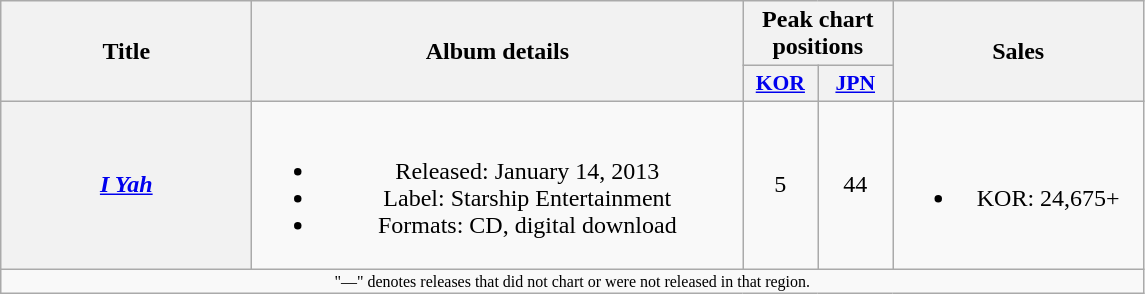<table class="wikitable plainrowheaders" style="text-align:center;">
<tr>
<th scope="col" rowspan="2" style="width:10em;">Title</th>
<th scope="col" rowspan="2" style="width:20em;">Album details</th>
<th scope="col" colspan="2">Peak chart positions</th>
<th scope="col" rowspan="2" style="width:10em;">Sales</th>
</tr>
<tr>
<th scope="col" style="width:3em;font-size:90%;"><a href='#'>KOR</a><br></th>
<th scope="col" style="width:3em;font-size:90%;"><a href='#'>JPN</a><br></th>
</tr>
<tr>
<th scope="row"><em><a href='#'>I Yah</a></em></th>
<td><br><ul><li>Released: January 14, 2013</li><li>Label: Starship Entertainment</li><li>Formats: CD, digital download</li></ul></td>
<td>5</td>
<td>44</td>
<td><br><ul><li>KOR: 24,675+</li></ul></td>
</tr>
<tr>
<td colspan="5" style="font-size:8pt;">"—" denotes releases that did not chart or were not released in that region.</td>
</tr>
</table>
